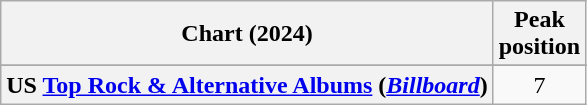<table class="wikitable sortable plainrowheaders" style="text-align:center">
<tr>
<th scope="col">Chart (2024)</th>
<th scope="col">Peak<br>position</th>
</tr>
<tr>
</tr>
<tr>
<th scope="row">US <a href='#'>Top Rock & Alternative Albums</a> (<em><a href='#'>Billboard</a></em>)</th>
<td>7</td>
</tr>
</table>
